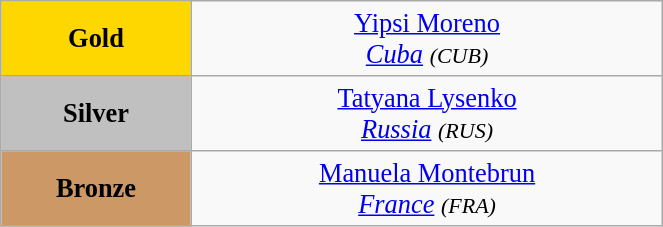<table class="wikitable" style=" text-align:center; font-size:110%;" width="35%">
<tr>
<td bgcolor="gold"><strong>Gold</strong></td>
<td> <a href='#'>Yipsi Moreno</a><br><em><a href='#'>Cuba</a> <small>(CUB)</small></em></td>
</tr>
<tr>
<td bgcolor="silver"><strong>Silver</strong></td>
<td> <a href='#'>Tatyana Lysenko</a><br><em><a href='#'>Russia</a> <small>(RUS)</small></em></td>
</tr>
<tr>
<td bgcolor="CC9966"><strong>Bronze</strong></td>
<td> <a href='#'>Manuela Montebrun</a><br><em><a href='#'>France</a> <small>(FRA)</small></em></td>
</tr>
</table>
